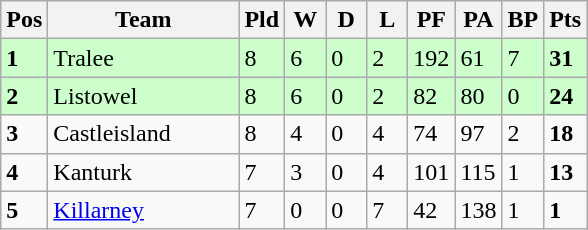<table class="wikitable" style="float:left; margin-right:15px; text-align: left;">
<tr>
<th width="20">Pos</th>
<th width="120">Team</th>
<th width="20">Pld</th>
<th width="20">W</th>
<th width="20">D</th>
<th width="20">L</th>
<th width="20">PF</th>
<th width="20">PA</th>
<th width="20">BP</th>
<th width="20">Pts</th>
</tr>
<tr bgcolor=#ccffcc>
<td align=left><strong>1</strong></td>
<td>Tralee</td>
<td>8</td>
<td>6</td>
<td>0</td>
<td>2</td>
<td>192</td>
<td>61</td>
<td>7</td>
<td><strong>31</strong></td>
</tr>
<tr bgcolor=#ccffcc>
<td align=left><strong>2</strong></td>
<td>Listowel</td>
<td>8</td>
<td>6</td>
<td>0</td>
<td>2</td>
<td>82</td>
<td>80</td>
<td>0</td>
<td><strong>24</strong></td>
</tr>
<tr>
<td align=left><strong>3</strong></td>
<td>Castleisland</td>
<td>8</td>
<td>4</td>
<td>0</td>
<td>4</td>
<td>74</td>
<td>97</td>
<td>2</td>
<td><strong>18</strong></td>
</tr>
<tr>
<td align=left><strong>4</strong></td>
<td>Kanturk</td>
<td>7</td>
<td>3</td>
<td>0</td>
<td>4</td>
<td>101</td>
<td>115</td>
<td>1</td>
<td><strong>13</strong></td>
</tr>
<tr>
<td align=left><strong>5</strong></td>
<td><a href='#'>Killarney</a></td>
<td>7</td>
<td>0</td>
<td>0</td>
<td>7</td>
<td>42</td>
<td>138</td>
<td>1</td>
<td><strong>1</strong></td>
</tr>
</table>
